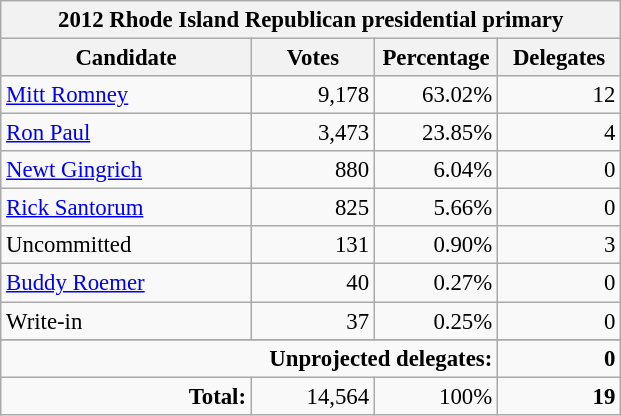<table class="wikitable" style="font-size:95%;">
<tr>
<th colspan="4">2012 Rhode Island Republican presidential primary</th>
</tr>
<tr>
<th rowspan="1" width="160px">Candidate</th>
<th rowspan="1" width="75px">Votes</th>
<th rowspan="1" width="75px">Percentage</th>
<th rowspan="1" width="75px">Delegates</th>
</tr>
<tr align="right" >
<td align="left"> <a href='#'>Mitt Romney</a></td>
<td>9,178</td>
<td>63.02%</td>
<td>12</td>
</tr>
<tr align="right">
<td align="left"><a href='#'>Ron Paul</a></td>
<td>3,473</td>
<td>23.85%</td>
<td>4</td>
</tr>
<tr align="right">
<td align="left"><a href='#'>Newt Gingrich</a></td>
<td>880</td>
<td>6.04%</td>
<td>0</td>
</tr>
<tr align="right">
<td align="left"><a href='#'>Rick Santorum</a></td>
<td>825</td>
<td>5.66%</td>
<td>0</td>
</tr>
<tr align="right">
<td align="left">Uncommitted</td>
<td>131</td>
<td>0.90%</td>
<td>3</td>
</tr>
<tr align="right">
<td align="left"><a href='#'>Buddy Roemer</a></td>
<td>40</td>
<td>0.27%</td>
<td>0</td>
</tr>
<tr align="right">
<td align="left">Write-in</td>
<td>37</td>
<td>0.25%</td>
<td>0</td>
</tr>
<tr>
</tr>
<tr align="right">
<td colspan="3"><strong>Unprojected delegates:</strong></td>
<td><strong>0</strong></td>
</tr>
<tr align="right">
<td><strong>Total:</strong></td>
<td>14,564</td>
<td>100%</td>
<td><strong>19</strong></td>
</tr>
</table>
